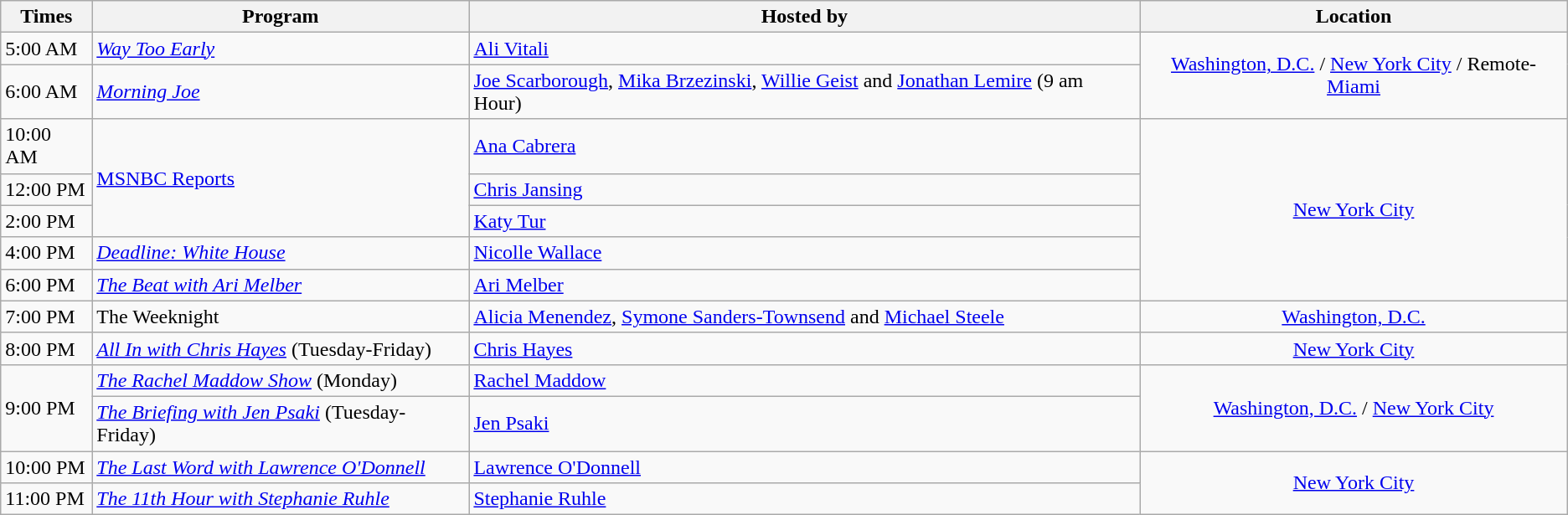<table class="wikitable">
<tr>
<th>Times</th>
<th>Program</th>
<th>Hosted by</th>
<th>Location</th>
</tr>
<tr>
<td>5:00 AM</td>
<td><em><a href='#'>Way Too Early</a></em></td>
<td><a href='#'>Ali Vitali</a></td>
<td rowspan="2" style="text-align:center;"><a href='#'>Washington, D.C.</a> / <a href='#'>New York City</a> / Remote-<a href='#'>Miami</a></td>
</tr>
<tr>
<td>6:00 AM</td>
<td><em><a href='#'>Morning Joe</a></em></td>
<td><a href='#'>Joe Scarborough</a>, <a href='#'>Mika Brzezinski</a>, <a href='#'>Willie Geist</a> and <a href='#'>Jonathan Lemire</a> (9 am Hour)</td>
</tr>
<tr>
<td>10:00 AM</td>
<td rowspan="3"><a href='#'>MSNBC Reports</a></td>
<td><a href='#'>Ana Cabrera</a></td>
<td rowspan="5" style="text-align:center;"><a href='#'>New York City</a></td>
</tr>
<tr>
<td>12:00 PM</td>
<td><a href='#'>Chris Jansing</a></td>
</tr>
<tr>
<td>2:00 PM</td>
<td><a href='#'>Katy Tur</a></td>
</tr>
<tr>
<td>4:00 PM</td>
<td><em><a href='#'>Deadline: White House</a></em></td>
<td><a href='#'>Nicolle Wallace</a></td>
</tr>
<tr>
<td>6:00 PM</td>
<td><em><a href='#'>The Beat with Ari Melber</a></em></td>
<td><a href='#'>Ari Melber</a></td>
</tr>
<tr>
<td>7:00 PM</td>
<td>The Weeknight</td>
<td><a href='#'>Alicia Menendez</a>, <a href='#'>Symone Sanders-Townsend</a> and <a href='#'>Michael Steele</a></td>
<td style="text-align:center;"><a href='#'>Washington, D.C.</a></td>
</tr>
<tr>
<td>8:00 PM</td>
<td><em><a href='#'>All In with Chris Hayes</a></em> (Tuesday-Friday)</td>
<td><a href='#'>Chris Hayes</a></td>
<td style="text-align:center;"><a href='#'>New York City</a></td>
</tr>
<tr>
<td rowspan= "2">9:00 PM</td>
<td><em><a href='#'>The Rachel Maddow Show</a></em> (Monday)</td>
<td><a href='#'>Rachel Maddow</a></td>
<td rowspan="2"style="text-align:center;"><a href='#'>Washington, D.C.</a> / <a href='#'>New York City</a></td>
</tr>
<tr>
<td><em><a href='#'>The Briefing with Jen Psaki</a></em> (Tuesday-Friday)</td>
<td><a href='#'>Jen Psaki</a></td>
</tr>
<tr>
<td>10:00 PM</td>
<td><em><a href='#'>The Last Word with Lawrence O'Donnell</a></em></td>
<td><a href='#'>Lawrence O'Donnell</a></td>
<td rowspan="2" style="text-align:center;"><a href='#'>New York City</a></td>
</tr>
<tr>
<td>11:00 PM</td>
<td><em><a href='#'>The 11th Hour with Stephanie Ruhle</a></em></td>
<td><a href='#'>Stephanie Ruhle</a></td>
</tr>
</table>
